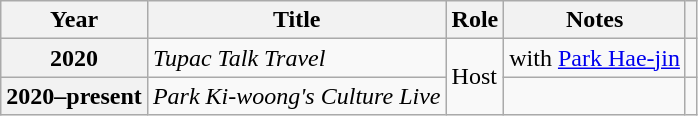<table class="wikitable sortable plainrowheaders">
<tr>
<th scope="col">Year</th>
<th scope="col">Title</th>
<th scope="col">Role</th>
<th scope="col">Notes</th>
<th scope="col" class="unsortable"></th>
</tr>
<tr>
<th scope="row" rowspan="1">2020</th>
<td><em>Tupac Talk Travel</em></td>
<td rowspan=2>Host</td>
<td>with <a href='#'>Park Hae-jin</a></td>
<td></td>
</tr>
<tr>
<th scope="row">2020–present</th>
<td><em>Park Ki-woong's Culture Live</em></td>
<td></td>
<td></td>
</tr>
</table>
